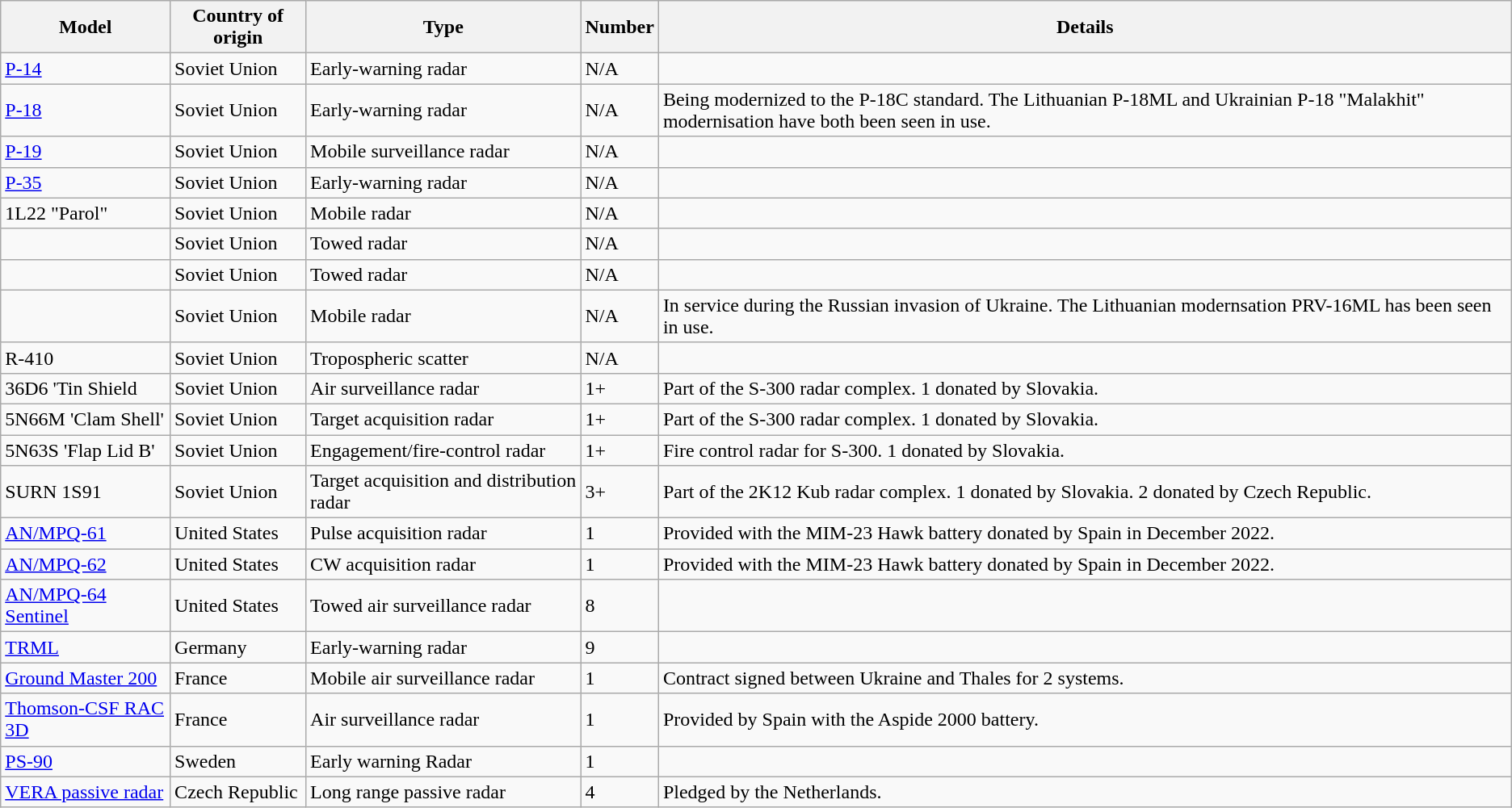<table class="wikitable sortable">
<tr>
<th>Model</th>
<th>Country of origin</th>
<th>Type</th>
<th>Number</th>
<th>Details</th>
</tr>
<tr>
<td><a href='#'>P-14</a></td>
<td>Soviet Union</td>
<td>Early-warning radar</td>
<td>N/A</td>
<td></td>
</tr>
<tr>
<td><a href='#'>P-18</a></td>
<td>Soviet Union</td>
<td>Early-warning radar</td>
<td>N/A</td>
<td>Being modernized to the P-18C standard. The Lithuanian P-18ML and Ukrainian P-18 "Malakhit" modernisation have both been seen in use.</td>
</tr>
<tr>
<td><a href='#'>P-19</a></td>
<td>Soviet Union</td>
<td>Mobile surveillance radar</td>
<td>N/A</td>
<td></td>
</tr>
<tr>
<td><a href='#'>P-35</a></td>
<td>Soviet Union</td>
<td>Early-warning radar</td>
<td>N/A</td>
<td></td>
</tr>
<tr>
<td>1L22 "Parol"</td>
<td>Soviet Union</td>
<td>Mobile radar</td>
<td>N/A</td>
<td></td>
</tr>
<tr>
<td></td>
<td>Soviet Union</td>
<td>Towed radar</td>
<td>N/A</td>
<td></td>
</tr>
<tr>
<td></td>
<td>Soviet Union</td>
<td>Towed radar</td>
<td>N/A</td>
<td></td>
</tr>
<tr>
<td></td>
<td>Soviet Union</td>
<td>Mobile radar</td>
<td>N/A</td>
<td>In service during the Russian invasion of Ukraine. The Lithuanian modernsation PRV-16ML has been seen in use.</td>
</tr>
<tr>
<td>R-410</td>
<td>Soviet Union</td>
<td>Tropospheric scatter</td>
<td>N/A</td>
<td></td>
</tr>
<tr>
<td>36D6 'Tin Shield</td>
<td>Soviet Union</td>
<td>Air surveillance radar</td>
<td>1+</td>
<td>Part of the S-300 radar complex. 1 donated by Slovakia.</td>
</tr>
<tr>
<td>5N66M 'Clam Shell'</td>
<td>Soviet Union</td>
<td>Target acquisition radar</td>
<td>1+</td>
<td>Part of the S-300 radar complex. 1 donated by Slovakia.</td>
</tr>
<tr>
<td>5N63S 'Flap Lid B'</td>
<td>Soviet Union</td>
<td>Engagement/fire-control radar</td>
<td>1+</td>
<td>Fire control radar for S-300. 1 donated by Slovakia.</td>
</tr>
<tr>
<td>SURN 1S91</td>
<td>Soviet Union</td>
<td>Target acquisition and distribution radar</td>
<td>3+</td>
<td>Part of the 2K12 Kub radar complex. 1 donated by Slovakia. 2 donated by Czech Republic.</td>
</tr>
<tr>
<td><a href='#'>AN/MPQ-61</a></td>
<td>United States</td>
<td>Pulse acquisition radar</td>
<td>1</td>
<td>Provided with the MIM-23 Hawk battery donated by Spain in December 2022.</td>
</tr>
<tr>
<td><a href='#'>AN/MPQ-62</a></td>
<td>United States</td>
<td>CW acquisition radar</td>
<td>1</td>
<td>Provided with the MIM-23 Hawk battery donated by Spain in December 2022.</td>
</tr>
<tr>
<td><a href='#'>AN/MPQ-64 Sentinel</a></td>
<td>United States</td>
<td>Towed air surveillance radar</td>
<td>8</td>
<td></td>
</tr>
<tr>
<td><a href='#'>TRML</a></td>
<td>Germany</td>
<td>Early-warning radar</td>
<td>9</td>
<td></td>
</tr>
<tr>
<td><a href='#'>Ground Master 200</a></td>
<td>France</td>
<td>Mobile air surveillance radar</td>
<td>1</td>
<td>Contract signed between Ukraine and Thales for 2 systems.</td>
</tr>
<tr>
<td><a href='#'>Thomson-CSF RAC 3D</a></td>
<td>France</td>
<td>Air surveillance radar</td>
<td>1</td>
<td>Provided by Spain with the Aspide 2000 battery.</td>
</tr>
<tr>
<td><a href='#'>PS-90</a></td>
<td>Sweden</td>
<td>Early warning Radar</td>
<td>1</td>
<td></td>
</tr>
<tr>
<td><a href='#'>VERA passive radar</a></td>
<td>Czech Republic</td>
<td>Long range passive radar</td>
<td>4</td>
<td>Pledged by the Netherlands.</td>
</tr>
</table>
